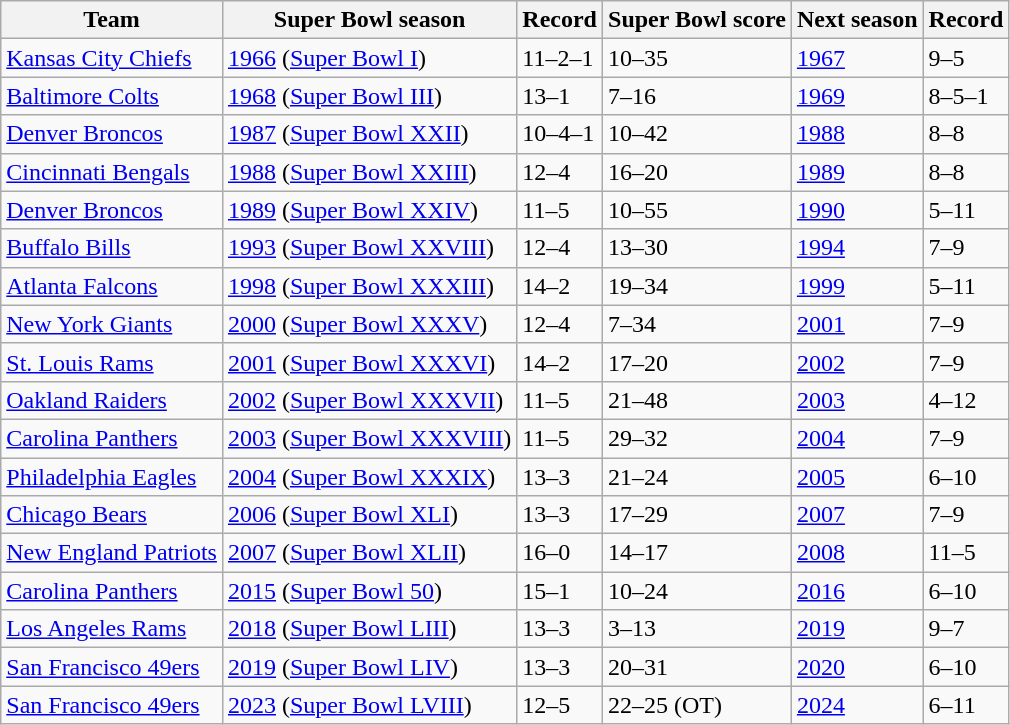<table class="wikitable">
<tr>
<th>Team</th>
<th>Super Bowl season</th>
<th>Record</th>
<th>Super Bowl score</th>
<th>Next season</th>
<th>Record</th>
</tr>
<tr>
<td><a href='#'>Kansas City Chiefs</a></td>
<td><a href='#'>1966</a> (<a href='#'>Super Bowl I</a>)</td>
<td>11–2–1</td>
<td>10–35</td>
<td><a href='#'>1967</a></td>
<td>9–5</td>
</tr>
<tr>
<td><a href='#'>Baltimore Colts</a></td>
<td><a href='#'>1968</a> (<a href='#'>Super Bowl III</a>)</td>
<td>13–1</td>
<td>7–16</td>
<td><a href='#'>1969</a></td>
<td>8–5–1</td>
</tr>
<tr>
<td><a href='#'>Denver Broncos</a></td>
<td><a href='#'>1987</a> (<a href='#'>Super Bowl XXII</a>)</td>
<td>10–4–1</td>
<td>10–42</td>
<td><a href='#'>1988</a></td>
<td>8–8</td>
</tr>
<tr>
<td><a href='#'>Cincinnati Bengals</a></td>
<td><a href='#'>1988</a> (<a href='#'>Super Bowl XXIII</a>)</td>
<td>12–4</td>
<td>16–20</td>
<td><a href='#'>1989</a></td>
<td>8–8</td>
</tr>
<tr>
<td><a href='#'>Denver Broncos</a></td>
<td><a href='#'>1989</a> (<a href='#'>Super Bowl XXIV</a>)</td>
<td>11–5</td>
<td>10–55</td>
<td><a href='#'>1990</a></td>
<td>5–11</td>
</tr>
<tr>
<td><a href='#'>Buffalo Bills</a></td>
<td><a href='#'>1993</a> (<a href='#'>Super Bowl XXVIII</a>)</td>
<td>12–4</td>
<td>13–30</td>
<td><a href='#'>1994</a></td>
<td>7–9</td>
</tr>
<tr>
<td><a href='#'>Atlanta Falcons</a></td>
<td><a href='#'>1998</a> (<a href='#'>Super Bowl XXXIII</a>)</td>
<td>14–2</td>
<td>19–34</td>
<td><a href='#'>1999</a></td>
<td>5–11</td>
</tr>
<tr>
<td><a href='#'>New York Giants</a></td>
<td><a href='#'>2000</a> (<a href='#'>Super Bowl XXXV</a>)</td>
<td>12–4</td>
<td>7–34</td>
<td><a href='#'>2001</a></td>
<td>7–9</td>
</tr>
<tr>
<td><a href='#'>St. Louis Rams</a></td>
<td><a href='#'>2001</a> (<a href='#'>Super Bowl XXXVI</a>)</td>
<td>14–2</td>
<td>17–20</td>
<td><a href='#'>2002</a></td>
<td>7–9</td>
</tr>
<tr>
<td><a href='#'>Oakland Raiders</a></td>
<td><a href='#'>2002</a> (<a href='#'>Super Bowl XXXVII</a>)</td>
<td>11–5</td>
<td>21–48</td>
<td><a href='#'>2003</a></td>
<td>4–12</td>
</tr>
<tr>
<td><a href='#'>Carolina Panthers</a></td>
<td><a href='#'>2003</a> (<a href='#'>Super Bowl XXXVIII</a>)</td>
<td>11–5</td>
<td>29–32</td>
<td><a href='#'>2004</a></td>
<td>7–9</td>
</tr>
<tr>
<td><a href='#'>Philadelphia Eagles</a></td>
<td><a href='#'>2004</a> (<a href='#'>Super Bowl XXXIX</a>)</td>
<td>13–3</td>
<td>21–24</td>
<td><a href='#'>2005</a></td>
<td>6–10</td>
</tr>
<tr>
<td><a href='#'>Chicago Bears</a></td>
<td><a href='#'>2006</a> (<a href='#'>Super Bowl XLI</a>)</td>
<td>13–3</td>
<td>17–29</td>
<td><a href='#'>2007</a></td>
<td>7–9</td>
</tr>
<tr>
<td><a href='#'>New England Patriots</a></td>
<td><a href='#'>2007</a> (<a href='#'>Super Bowl XLII</a>)</td>
<td>16–0</td>
<td>14–17</td>
<td><a href='#'>2008</a></td>
<td>11–5</td>
</tr>
<tr>
<td><a href='#'>Carolina Panthers</a></td>
<td><a href='#'>2015</a> (<a href='#'>Super Bowl 50</a>)</td>
<td>15–1</td>
<td>10–24</td>
<td><a href='#'>2016</a></td>
<td>6–10</td>
</tr>
<tr>
<td><a href='#'>Los Angeles Rams</a></td>
<td><a href='#'>2018</a> (<a href='#'>Super Bowl LIII</a>)</td>
<td>13–3</td>
<td>3–13</td>
<td><a href='#'>2019</a></td>
<td>9–7</td>
</tr>
<tr>
<td><a href='#'>San Francisco 49ers</a></td>
<td><a href='#'>2019</a> (<a href='#'>Super Bowl LIV</a>)</td>
<td>13–3</td>
<td>20–31</td>
<td><a href='#'>2020</a></td>
<td>6–10</td>
</tr>
<tr>
<td><a href='#'>San Francisco 49ers</a></td>
<td><a href='#'>2023</a> (<a href='#'>Super Bowl LVIII</a>)</td>
<td>12–5</td>
<td>22–25 (OT)</td>
<td><a href='#'>2024</a></td>
<td>6–11</td>
</tr>
</table>
